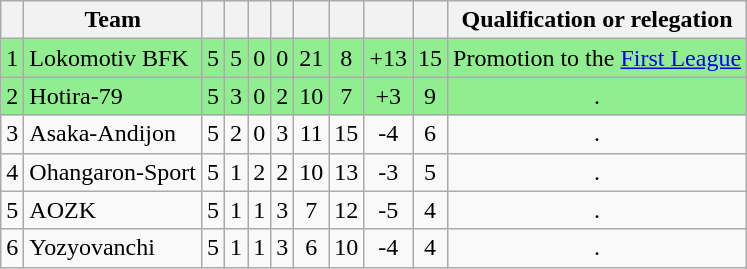<table class="wikitable sortable" style="text-align:center; font-size:100%;">
<tr>
<th></th>
<th>Team</th>
<th></th>
<th></th>
<th></th>
<th></th>
<th></th>
<th></th>
<th></th>
<th></th>
<th>Qualification or relegation</th>
</tr>
<tr align="center" bgcolor="#90EE90">
<td>1</td>
<td align="left">Lokomotiv BFK</td>
<td>5</td>
<td>5</td>
<td>0</td>
<td>0</td>
<td>21</td>
<td>8</td>
<td>+13</td>
<td>15</td>
<td>Promotion to the <a href='#'>First League</a></td>
</tr>
<tr align="center" bgcolor="#90EE90">
<td>2</td>
<td align="left">Hotira-79</td>
<td>5</td>
<td>3</td>
<td>0</td>
<td>2</td>
<td>10</td>
<td>7</td>
<td>+3</td>
<td>9</td>
<td>.</td>
</tr>
<tr align="center" bgcolor="">
<td>3</td>
<td align="left">Asaka-Andijon</td>
<td>5</td>
<td>2</td>
<td>0</td>
<td>3</td>
<td>11</td>
<td>15</td>
<td>-4</td>
<td>6</td>
<td>.</td>
</tr>
<tr align="center" bgcolor="">
<td>4</td>
<td align="left">Ohangaron-Sport</td>
<td>5</td>
<td>1</td>
<td>2</td>
<td>2</td>
<td>10</td>
<td>13</td>
<td>-3</td>
<td>5</td>
<td>.</td>
</tr>
<tr align="center" bgcolor="">
<td>5</td>
<td align="left">AOZK</td>
<td>5</td>
<td>1</td>
<td>1</td>
<td>3</td>
<td>7</td>
<td>12</td>
<td>-5</td>
<td>4</td>
<td>.</td>
</tr>
<tr align="center" bgcolor="">
<td>6</td>
<td align="left">Yozyovanchi</td>
<td>5</td>
<td>1</td>
<td>1</td>
<td>3</td>
<td>6</td>
<td>10</td>
<td>-4</td>
<td>4</td>
<td>.</td>
</tr>
</table>
